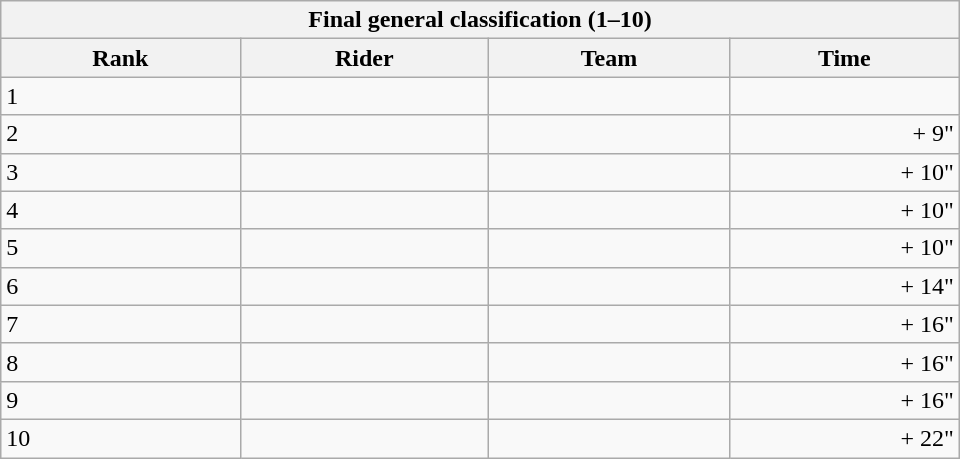<table class="wikitable" style="width:40em;margin-bottom:0">
<tr>
<th colspan=4>Final general classification (1–10)</th>
</tr>
<tr>
<th>Rank</th>
<th>Rider</th>
<th>Team</th>
<th>Time</th>
</tr>
<tr>
<td>1</td>
<td> </td>
<td></td>
<td align="right"></td>
</tr>
<tr>
<td>2</td>
<td></td>
<td></td>
<td align="right">+ 9"</td>
</tr>
<tr>
<td>3</td>
<td></td>
<td></td>
<td align="right">+ 10"</td>
</tr>
<tr>
<td>4</td>
<td></td>
<td></td>
<td align="right">+ 10"</td>
</tr>
<tr>
<td>5</td>
<td></td>
<td></td>
<td align="right">+ 10"</td>
</tr>
<tr>
<td>6</td>
<td></td>
<td></td>
<td align="right">+ 14"</td>
</tr>
<tr>
<td>7</td>
<td></td>
<td></td>
<td align="right">+ 16"</td>
</tr>
<tr>
<td>8</td>
<td></td>
<td></td>
<td align="right">+ 16"</td>
</tr>
<tr>
<td>9</td>
<td></td>
<td></td>
<td align="right">+ 16"</td>
</tr>
<tr>
<td>10</td>
<td></td>
<td></td>
<td align="right">+ 22"</td>
</tr>
</table>
